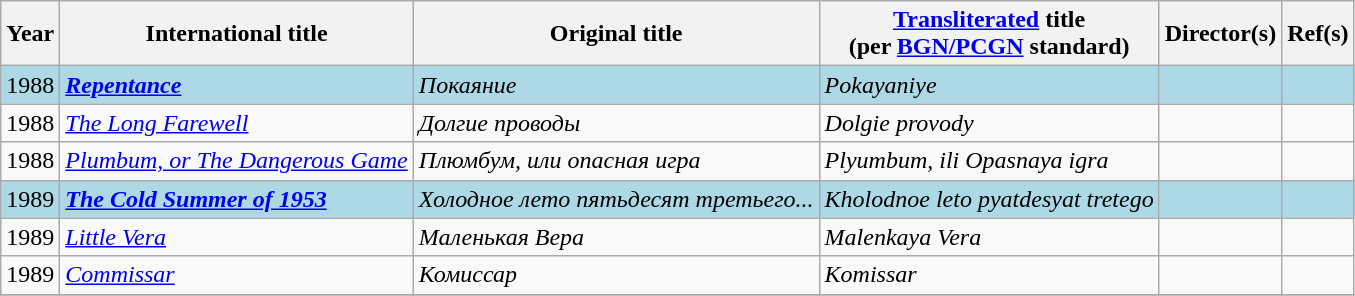<table class="wikitable sortable">
<tr>
<th scope="col">Year</th>
<th scope="col">International title</th>
<th scope="col">Original title</th>
<th scope="col"><a href='#'>Transliterated</a> title<br>(per <a href='#'>BGN/PCGN</a> standard)</th>
<th scope="col">Director(s)</th>
<th scope="col" class="unsortable">Ref(s)</th>
</tr>
<tr>
<td style="background-color:lightblue">1988</td>
<td style="background-color:lightblue"><em><a href='#'><strong>Repentance</strong></a></em></td>
<td style="background-color:lightblue"><em>Покаяние</em></td>
<td style="background-color:lightblue"><em>Pokayaniye</em></td>
<td style="background-color:lightblue"></td>
<td style="background-color:lightblue"></td>
</tr>
<tr>
<td>1988</td>
<td><em><a href='#'>The Long Farewell</a></em></td>
<td><em>Долгие проводы</em></td>
<td><em>Dolgie provody</em></td>
<td></td>
<td></td>
</tr>
<tr>
<td>1988</td>
<td><em><a href='#'>Plumbum, or The Dangerous Game</a></em></td>
<td><em>Плюмбум, или опасная игра</em></td>
<td><em>Plyumbum, ili Opasnaya igra</em></td>
<td></td>
<td></td>
</tr>
<tr>
<td style="background-color:lightblue">1989</td>
<td style="background-color:lightblue"><strong><em><a href='#'>The Cold Summer of 1953</a></em></strong></td>
<td style="background-color:lightblue"><em>Холодное лето пятьдесят третьего...</em></td>
<td style="background-color:lightblue"><em>Kholodnoe leto pyatdesyat tretego</em></td>
<td style="background-color:lightblue"></td>
<td style="background-color:lightblue"></td>
</tr>
<tr>
<td>1989</td>
<td><em><a href='#'>Little Vera</a></em></td>
<td><em>Маленькая Вера</em></td>
<td><em>Malenkaya Vera</em></td>
<td></td>
<td></td>
</tr>
<tr>
<td>1989</td>
<td><em><a href='#'>Commissar</a></em></td>
<td><em>Комиссар</em></td>
<td><em>Komissar</em></td>
<td></td>
<td></td>
</tr>
<tr>
</tr>
</table>
